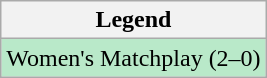<table class="wikitable">
<tr>
<th>Legend</th>
</tr>
<tr style="background:#B9E9C9;">
<td>Women's Matchplay (2–0)</td>
</tr>
</table>
